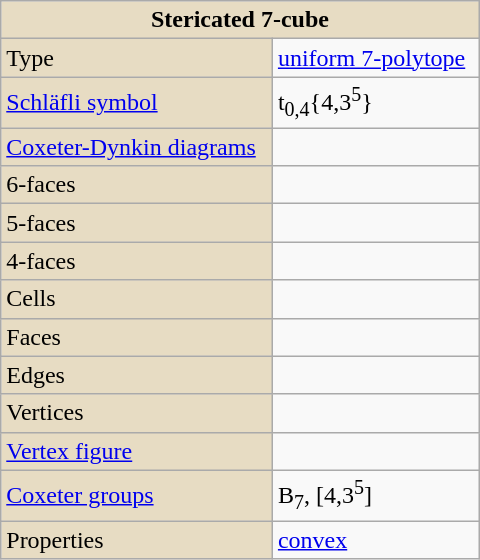<table class="wikitable" align="right" style="margin-left:10px" width="320">
<tr>
<th style="background:#e7dcc3;" colspan="2">Stericated 7-cube</th>
</tr>
<tr>
<td style="background:#e7dcc3;">Type</td>
<td><a href='#'>uniform 7-polytope</a></td>
</tr>
<tr>
<td style="background:#e7dcc3;"><a href='#'>Schläfli symbol</a></td>
<td>t<sub>0,4</sub>{4,3<sup>5</sup>}</td>
</tr>
<tr>
<td style="background:#e7dcc3;"><a href='#'>Coxeter-Dynkin diagrams</a></td>
<td></td>
</tr>
<tr>
<td style="background:#e7dcc3;">6-faces</td>
<td></td>
</tr>
<tr>
<td style="background:#e7dcc3;">5-faces</td>
<td></td>
</tr>
<tr>
<td style="background:#e7dcc3;">4-faces</td>
<td></td>
</tr>
<tr>
<td style="background:#e7dcc3;">Cells</td>
<td></td>
</tr>
<tr>
<td style="background:#e7dcc3;">Faces</td>
<td></td>
</tr>
<tr>
<td style="background:#e7dcc3;">Edges</td>
<td></td>
</tr>
<tr>
<td style="background:#e7dcc3;">Vertices</td>
<td></td>
</tr>
<tr>
<td style="background:#e7dcc3;"><a href='#'>Vertex figure</a></td>
<td></td>
</tr>
<tr>
<td style="background:#e7dcc3;"><a href='#'>Coxeter groups</a></td>
<td>B<sub>7</sub>, [4,3<sup>5</sup>]</td>
</tr>
<tr>
<td style="background:#e7dcc3;">Properties</td>
<td><a href='#'>convex</a></td>
</tr>
</table>
